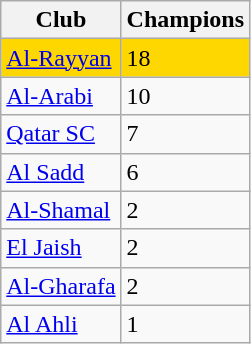<table class="wikitable sortable">
<tr>
<th>Club</th>
<th>Champions</th>
</tr>
<tr ! style="background:gold;">
<td><a href='#'>Al-Rayyan</a></td>
<td>18</td>
</tr>
<tr>
<td><a href='#'>Al-Arabi</a></td>
<td>10</td>
</tr>
<tr>
<td><a href='#'>Qatar SC</a></td>
<td>7</td>
</tr>
<tr>
<td><a href='#'>Al Sadd</a></td>
<td>6</td>
</tr>
<tr>
<td><a href='#'>Al-Shamal</a></td>
<td>2</td>
</tr>
<tr>
<td><a href='#'>El Jaish</a></td>
<td>2</td>
</tr>
<tr>
<td><a href='#'>Al-Gharafa</a></td>
<td>2</td>
</tr>
<tr>
<td><a href='#'>Al Ahli</a></td>
<td>1</td>
</tr>
</table>
